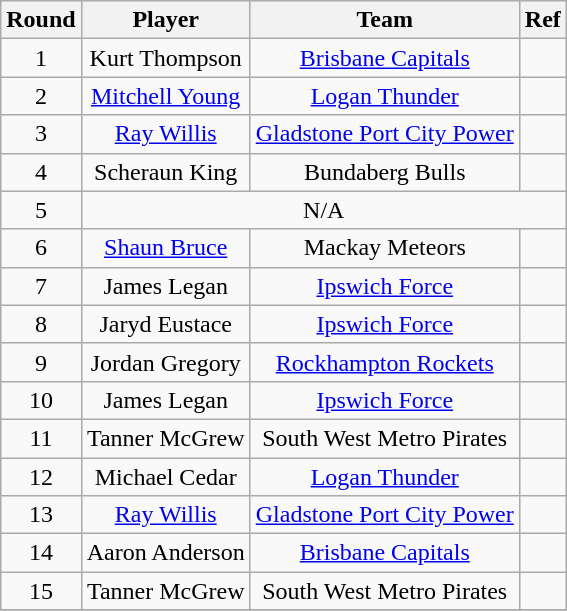<table class="wikitable" style="text-align:center">
<tr>
<th>Round</th>
<th>Player</th>
<th>Team</th>
<th>Ref</th>
</tr>
<tr>
<td>1</td>
<td>Kurt Thompson</td>
<td><a href='#'>Brisbane Capitals</a></td>
<td></td>
</tr>
<tr>
<td>2</td>
<td><a href='#'>Mitchell Young</a></td>
<td><a href='#'>Logan Thunder</a></td>
<td></td>
</tr>
<tr>
<td>3</td>
<td><a href='#'>Ray Willis</a></td>
<td><a href='#'>Gladstone Port City Power</a></td>
<td></td>
</tr>
<tr>
<td>4</td>
<td>Scheraun King</td>
<td>Bundaberg Bulls</td>
<td></td>
</tr>
<tr>
<td>5</td>
<td colspan=3>N/A</td>
</tr>
<tr>
<td>6</td>
<td><a href='#'>Shaun Bruce</a></td>
<td>Mackay Meteors</td>
<td></td>
</tr>
<tr>
<td>7</td>
<td>James Legan</td>
<td><a href='#'>Ipswich Force</a></td>
<td></td>
</tr>
<tr>
<td>8</td>
<td>Jaryd Eustace</td>
<td><a href='#'>Ipswich Force</a></td>
<td></td>
</tr>
<tr>
<td>9</td>
<td>Jordan Gregory</td>
<td><a href='#'>Rockhampton Rockets</a></td>
<td></td>
</tr>
<tr>
<td>10</td>
<td>James Legan</td>
<td><a href='#'>Ipswich Force</a></td>
<td></td>
</tr>
<tr>
<td>11</td>
<td>Tanner McGrew</td>
<td>South West Metro Pirates</td>
<td></td>
</tr>
<tr>
<td>12</td>
<td>Michael Cedar</td>
<td><a href='#'>Logan Thunder</a></td>
<td></td>
</tr>
<tr>
<td>13</td>
<td><a href='#'>Ray Willis</a></td>
<td><a href='#'>Gladstone Port City Power</a></td>
<td></td>
</tr>
<tr>
<td>14</td>
<td>Aaron Anderson</td>
<td><a href='#'>Brisbane Capitals</a></td>
<td></td>
</tr>
<tr>
<td>15</td>
<td>Tanner McGrew</td>
<td>South West Metro Pirates</td>
<td></td>
</tr>
<tr>
</tr>
</table>
